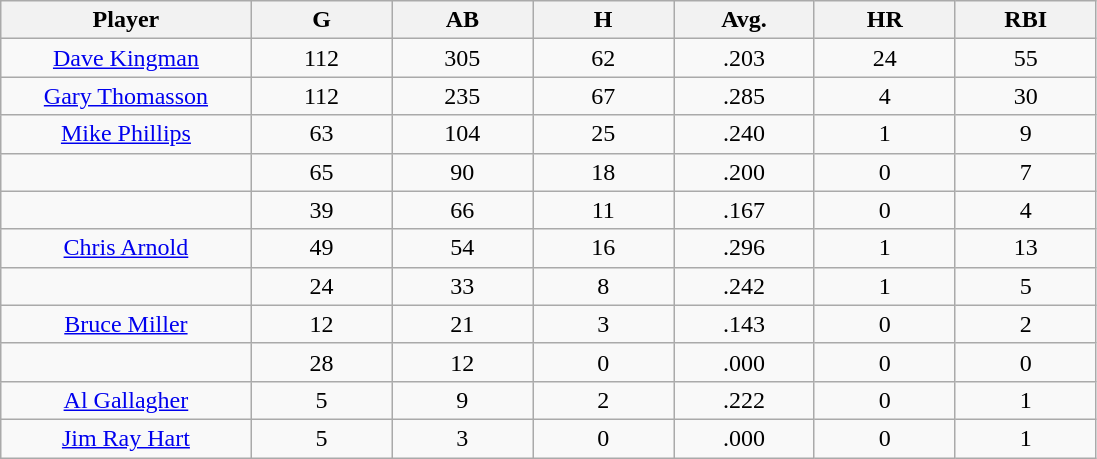<table class="wikitable sortable">
<tr>
<th bgcolor="#DDDDFF" width="16%">Player</th>
<th bgcolor="#DDDDFF" width="9%">G</th>
<th bgcolor="#DDDDFF" width="9%">AB</th>
<th bgcolor="#DDDDFF" width="9%">H</th>
<th bgcolor="#DDDDFF" width="9%">Avg.</th>
<th bgcolor="#DDDDFF" width="9%">HR</th>
<th bgcolor="#DDDDFF" width="9%">RBI</th>
</tr>
<tr align="center">
<td><a href='#'>Dave Kingman</a></td>
<td>112</td>
<td>305</td>
<td>62</td>
<td>.203</td>
<td>24</td>
<td>55</td>
</tr>
<tr align="center">
<td><a href='#'>Gary Thomasson</a></td>
<td>112</td>
<td>235</td>
<td>67</td>
<td>.285</td>
<td>4</td>
<td>30</td>
</tr>
<tr align="center">
<td><a href='#'>Mike Phillips</a></td>
<td>63</td>
<td>104</td>
<td>25</td>
<td>.240</td>
<td>1</td>
<td>9</td>
</tr>
<tr align="center">
<td></td>
<td>65</td>
<td>90</td>
<td>18</td>
<td>.200</td>
<td>0</td>
<td>7</td>
</tr>
<tr align="center">
<td></td>
<td>39</td>
<td>66</td>
<td>11</td>
<td>.167</td>
<td>0</td>
<td>4</td>
</tr>
<tr align="center">
<td><a href='#'>Chris Arnold</a></td>
<td>49</td>
<td>54</td>
<td>16</td>
<td>.296</td>
<td>1</td>
<td>13</td>
</tr>
<tr align="center">
<td></td>
<td>24</td>
<td>33</td>
<td>8</td>
<td>.242</td>
<td>1</td>
<td>5</td>
</tr>
<tr align="center">
<td><a href='#'>Bruce Miller</a></td>
<td>12</td>
<td>21</td>
<td>3</td>
<td>.143</td>
<td>0</td>
<td>2</td>
</tr>
<tr align="center">
<td></td>
<td>28</td>
<td>12</td>
<td>0</td>
<td>.000</td>
<td>0</td>
<td>0</td>
</tr>
<tr align="center">
<td><a href='#'>Al Gallagher</a></td>
<td>5</td>
<td>9</td>
<td>2</td>
<td>.222</td>
<td>0</td>
<td>1</td>
</tr>
<tr align="center">
<td><a href='#'>Jim Ray Hart</a></td>
<td>5</td>
<td>3</td>
<td>0</td>
<td>.000</td>
<td>0</td>
<td>1</td>
</tr>
</table>
